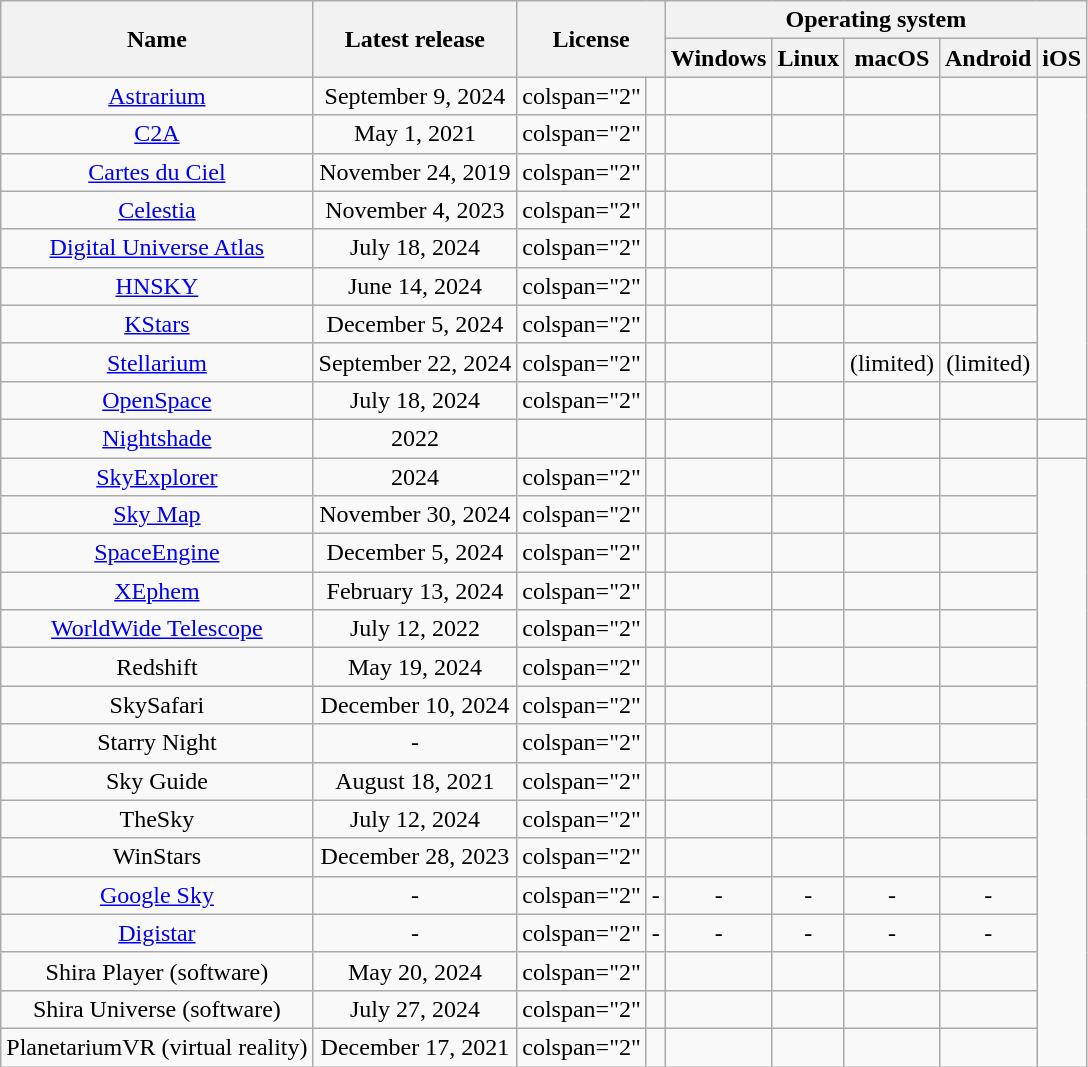<table class="wikitable plainrowheaders sortable" style="text-align: center;">
<tr>
<th rowspan="2">Name</th>
<th rowspan="2"  data-sort-type=date>Latest release</th>
<th rowspan="2" colspan="2">License</th>
<th colspan="5">Operating system</th>
</tr>
<tr>
<th>Windows</th>
<th>Linux</th>
<th>macOS</th>
<th>Android</th>
<th>iOS</th>
</tr>
<tr>
<td><a href='#'>Astrarium</a></td>
<td>September 9, 2024</td>
<td>colspan="2" </td>
<td></td>
<td></td>
<td></td>
<td></td>
<td></td>
</tr>
<tr>
<td><a href='#'>C2A</a></td>
<td>May 1, 2021</td>
<td>colspan="2" </td>
<td></td>
<td></td>
<td></td>
<td></td>
<td></td>
</tr>
<tr>
<td><a href='#'>Cartes du Ciel</a></td>
<td>November 24, 2019</td>
<td>colspan="2" </td>
<td></td>
<td></td>
<td></td>
<td></td>
<td></td>
</tr>
<tr>
<td><a href='#'>Celestia</a></td>
<td>November 4, 2023</td>
<td>colspan="2" </td>
<td></td>
<td></td>
<td></td>
<td></td>
<td></td>
</tr>
<tr>
<td><a href='#'>Digital Universe Atlas</a></td>
<td>July 18, 2024</td>
<td>colspan="2" </td>
<td></td>
<td></td>
<td></td>
<td></td>
<td></td>
</tr>
<tr>
<td><a href='#'>HNSKY</a></td>
<td>June 14, 2024</td>
<td>colspan="2" </td>
<td></td>
<td></td>
<td></td>
<td></td>
<td></td>
</tr>
<tr>
<td><a href='#'>KStars</a></td>
<td>December 5, 2024</td>
<td>colspan="2" </td>
<td></td>
<td></td>
<td></td>
<td></td>
<td></td>
</tr>
<tr>
<td><a href='#'>Stellarium</a></td>
<td>September 22, 2024</td>
<td>colspan="2" </td>
<td></td>
<td></td>
<td></td>
<td> (limited)</td>
<td> (limited)</td>
</tr>
<tr>
<td><a href='#'>OpenSpace</a></td>
<td>July 18, 2024</td>
<td>colspan="2" </td>
<td></td>
<td></td>
<td></td>
<td></td>
<td></td>
</tr>
<tr>
<td><a href='#'>Nightshade</a></td>
<td>2022</td>
<td></td>
<td></td>
<td></td>
<td></td>
<td></td>
<td></td>
<td></td>
</tr>
<tr>
<td><a href='#'>SkyExplorer</a></td>
<td>2024</td>
<td>colspan="2" </td>
<td></td>
<td></td>
<td></td>
<td></td>
<td></td>
</tr>
<tr>
<td><a href='#'>Sky Map</a></td>
<td>November 30, 2024 </td>
<td>colspan="2" </td>
<td></td>
<td></td>
<td></td>
<td></td>
<td></td>
</tr>
<tr>
<td><a href='#'>SpaceEngine</a></td>
<td>December 5, 2024</td>
<td>colspan="2" </td>
<td></td>
<td></td>
<td></td>
<td></td>
<td></td>
</tr>
<tr>
<td><a href='#'>XEphem</a></td>
<td>February 13, 2024</td>
<td>colspan="2" </td>
<td></td>
<td></td>
<td></td>
<td></td>
<td></td>
</tr>
<tr>
<td><a href='#'>WorldWide Telescope</a></td>
<td>July 12, 2022</td>
<td>colspan="2" </td>
<td></td>
<td></td>
<td></td>
<td></td>
<td></td>
</tr>
<tr>
<td>Redshift</td>
<td>May 19, 2024</td>
<td>colspan="2" </td>
<td></td>
<td></td>
<td></td>
<td></td>
<td></td>
</tr>
<tr>
<td>SkySafari</td>
<td>December 10, 2024</td>
<td>colspan="2" </td>
<td></td>
<td></td>
<td></td>
<td></td>
<td></td>
</tr>
<tr>
<td>Starry Night</td>
<td>-</td>
<td>colspan="2" </td>
<td></td>
<td></td>
<td></td>
<td></td>
<td></td>
</tr>
<tr>
<td>Sky Guide</td>
<td>August 18, 2021</td>
<td>colspan="2" </td>
<td></td>
<td></td>
<td></td>
<td></td>
<td></td>
</tr>
<tr>
<td>TheSky</td>
<td>July 12, 2024</td>
<td>colspan="2" </td>
<td></td>
<td></td>
<td></td>
<td></td>
<td></td>
</tr>
<tr>
<td>WinStars</td>
<td>December 28, 2023</td>
<td>colspan="2" </td>
<td></td>
<td></td>
<td></td>
<td></td>
<td></td>
</tr>
<tr>
<td><a href='#'>Google Sky</a></td>
<td>-</td>
<td>colspan="2" </td>
<td>-</td>
<td>-</td>
<td>-</td>
<td>-</td>
<td>-</td>
</tr>
<tr>
<td><a href='#'>Digistar</a></td>
<td>-</td>
<td>colspan="2" </td>
<td>-</td>
<td>-</td>
<td>-</td>
<td>-</td>
<td>-</td>
</tr>
<tr>
<td>Shira Player (software)</td>
<td>May 20, 2024</td>
<td>colspan="2" </td>
<td></td>
<td></td>
<td></td>
<td></td>
<td></td>
</tr>
<tr>
<td>Shira Universe (software)</td>
<td>July 27, 2024</td>
<td>colspan="2" </td>
<td></td>
<td></td>
<td></td>
<td></td>
<td></td>
</tr>
<tr>
<td>PlanetariumVR (virtual reality)</td>
<td>December 17, 2021</td>
<td>colspan="2" </td>
<td></td>
<td></td>
<td></td>
<td></td>
<td></td>
</tr>
</table>
